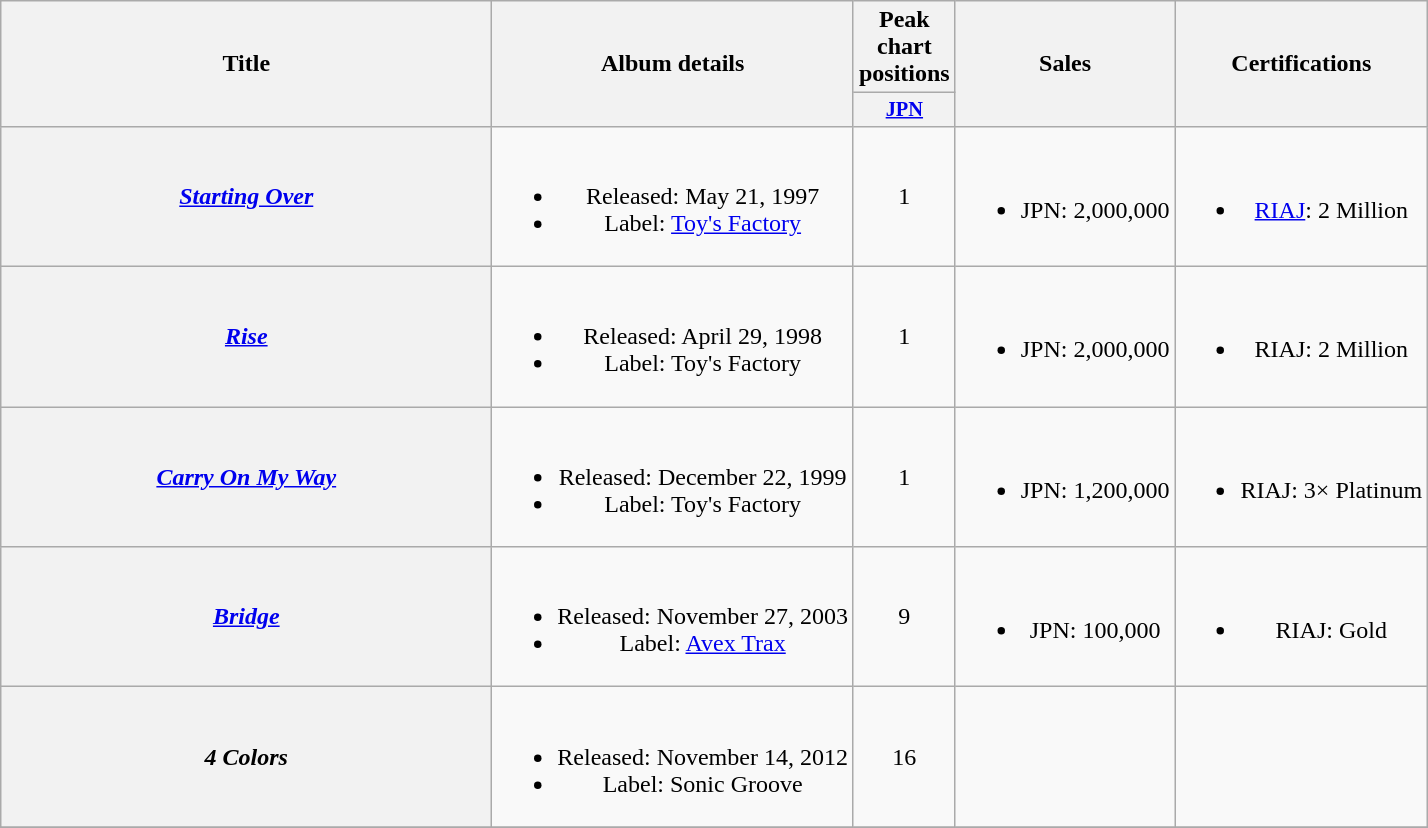<table class="wikitable plainrowheaders" style="text-align:center;">
<tr>
<th rowspan="2" style="width:20em;">Title</th>
<th rowspan="2">Album details</th>
<th>Peak chart positions</th>
<th rowspan="2">Sales</th>
<th rowspan="2">Certifications</th>
</tr>
<tr>
<th scope="col" style="width:2.5em;font-size:85%"><a href='#'>JPN</a><br></th>
</tr>
<tr>
<th scope="row"><em><a href='#'>Starting Over</a></em></th>
<td><br><ul><li>Released: May 21, 1997</li><li>Label: <a href='#'>Toy's Factory</a></li></ul></td>
<td>1</td>
<td><br><ul><li>JPN: 2,000,000</li></ul></td>
<td><br><ul><li><a href='#'>RIAJ</a>: 2 Million</li></ul></td>
</tr>
<tr>
<th scope="row"><em><a href='#'>Rise</a></em></th>
<td><br><ul><li>Released: April 29, 1998</li><li>Label: Toy's Factory</li></ul></td>
<td>1</td>
<td><br><ul><li>JPN: 2,000,000</li></ul></td>
<td><br><ul><li>RIAJ: 2 Million</li></ul></td>
</tr>
<tr>
<th scope="row"><em><a href='#'>Carry On My Way</a></em></th>
<td><br><ul><li>Released: December 22, 1999</li><li>Label: Toy's Factory</li></ul></td>
<td>1</td>
<td><br><ul><li>JPN: 1,200,000</li></ul></td>
<td><br><ul><li>RIAJ: 3× Platinum</li></ul></td>
</tr>
<tr>
<th scope="row"><em><a href='#'>Bridge</a></em></th>
<td><br><ul><li>Released: November 27, 2003</li><li>Label: <a href='#'>Avex Trax</a></li></ul></td>
<td>9</td>
<td><br><ul><li>JPN: 100,000</li></ul></td>
<td><br><ul><li>RIAJ: Gold</li></ul></td>
</tr>
<tr>
<th scope="row"><em>4 Colors</em></th>
<td><br><ul><li>Released: November 14, 2012</li><li>Label: Sonic Groove</li></ul></td>
<td>16</td>
<td></td>
<td></td>
</tr>
<tr>
</tr>
</table>
